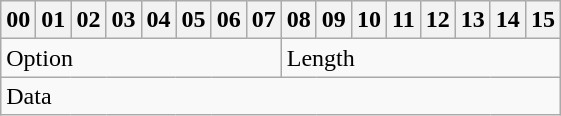<table class="wikitable">
<tr>
<th>00</th>
<th>01</th>
<th>02</th>
<th>03</th>
<th>04</th>
<th>05</th>
<th>06</th>
<th>07</th>
<th>08</th>
<th>09</th>
<th>10</th>
<th>11</th>
<th>12</th>
<th>13</th>
<th>14</th>
<th>15</th>
</tr>
<tr>
<td colspan=8>Option</td>
<td colspan=8>Length</td>
</tr>
<tr>
<td colspan=16>Data</td>
</tr>
</table>
